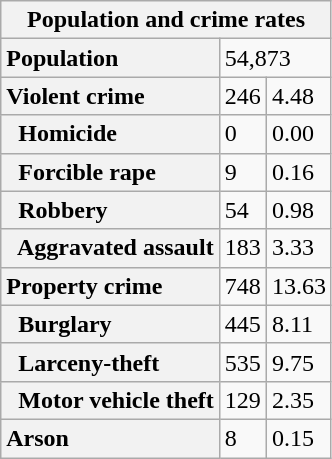<table class="wikitable collapsible collapsed">
<tr>
<th colspan="3">Population and crime rates</th>
</tr>
<tr>
<th scope="row" style="text-align: left;">Population</th>
<td colspan="2">54,873</td>
</tr>
<tr>
<th scope="row" style="text-align: left;">Violent crime</th>
<td>246</td>
<td>4.48</td>
</tr>
<tr>
<th scope="row" style="text-align: left;">  Homicide</th>
<td>0</td>
<td>0.00</td>
</tr>
<tr>
<th scope="row" style="text-align: left;">  Forcible rape</th>
<td>9</td>
<td>0.16</td>
</tr>
<tr>
<th scope="row" style="text-align: left;">  Robbery</th>
<td>54</td>
<td>0.98</td>
</tr>
<tr>
<th scope="row" style="text-align: left;">  Aggravated assault</th>
<td>183</td>
<td>3.33</td>
</tr>
<tr>
<th scope="row" style="text-align: left;">Property crime</th>
<td>748</td>
<td>13.63</td>
</tr>
<tr>
<th scope="row" style="text-align: left;">  Burglary</th>
<td>445</td>
<td>8.11</td>
</tr>
<tr>
<th scope="row" style="text-align: left;">  Larceny-theft</th>
<td>535</td>
<td>9.75</td>
</tr>
<tr>
<th scope="row" style="text-align: left;">  Motor vehicle theft</th>
<td>129</td>
<td>2.35</td>
</tr>
<tr>
<th scope="row" style="text-align: left;">Arson</th>
<td>8</td>
<td>0.15</td>
</tr>
</table>
